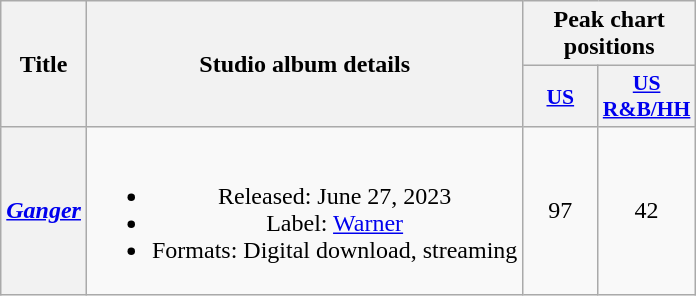<table class="wikitable plainrowheaders" style="text-align:center;">
<tr>
<th scope="col" rowspan="2">Title</th>
<th scope="col" rowspan="2">Studio album details</th>
<th scope="col" colspan="3">Peak chart positions</th>
</tr>
<tr>
<th style="width:3em; font-size:90%"><a href='#'>US</a><br></th>
<th scope="col" style="width:3.5em;font-size:90%;"><a href='#'>US<br>R&B/HH</a><br></th>
</tr>
<tr>
<th scope="row"><em><a href='#'>Ganger</a></em></th>
<td><br><ul><li>Released: June 27, 2023</li><li>Label: <a href='#'>Warner</a></li><li>Formats: Digital download, streaming</li></ul></td>
<td>97</td>
<td>42</td>
</tr>
</table>
